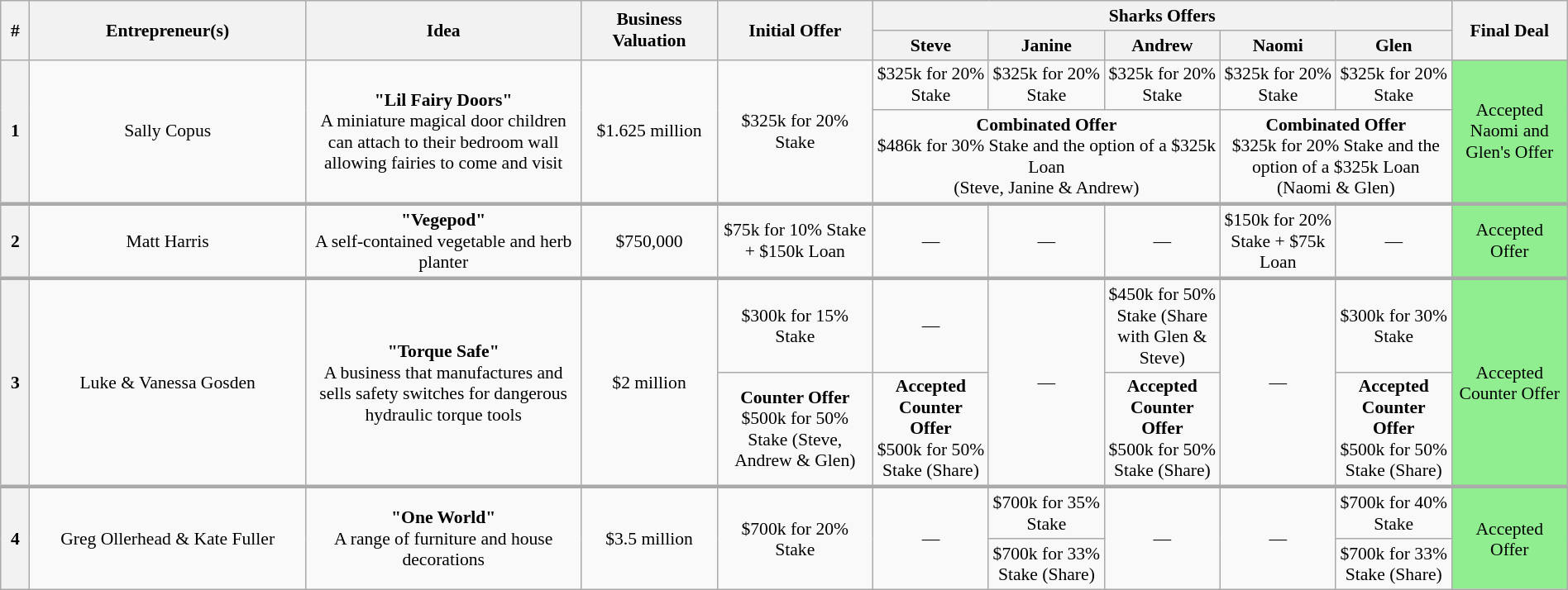<table class="wikitable plainrowheaders" style="font-size:90%; text-align:center; width: 100%; margin-left: auto; margin-right: auto;">
<tr>
<th scope="col" bgcolor="lightgrey" rowspan="2" width="15" align="center">#</th>
<th scope="col" bgcolor="lightgrey" rowspan="2" width="200" align="center">Entrepreneur(s)</th>
<th scope="col" bgcolor="lightgrey" rowspan="2" width="200" align="center">Idea</th>
<th scope="col" bgcolor="lightgrey" rowspan="2" width="95" align="center">Business Valuation</th>
<th scope="col" bgcolor="lightgrey" rowspan="2" width="110" align="center">Initial Offer</th>
<th scope="col" bgcolor="lightgrey" colspan="5">Sharks Offers</th>
<th scope="col" bgcolor="lightgrey" rowspan="2" width="80" align="center">Final Deal</th>
</tr>
<tr>
<th width="80" align="center"><strong>Steve</strong></th>
<th width="80" align="center"><strong>Janine</strong></th>
<th width="80" align="center"><strong>Andrew</strong></th>
<th width="80" align="center"><strong>Naomi</strong></th>
<th width="80" align="center"><strong>Glen</strong></th>
</tr>
<tr>
<th rowspan="2">1</th>
<td rowspan="2">Sally Copus</td>
<td rowspan="2"><strong>"Lil Fairy Doors"</strong><br> A miniature magical door children can attach to their bedroom wall allowing fairies to come and visit</td>
<td rowspan="2">$1.625 million</td>
<td rowspan="2">$325k for 20% Stake</td>
<td>$325k for 20% Stake</td>
<td>$325k for 20% Stake</td>
<td>$325k for 20% Stake</td>
<td>$325k for 20% Stake</td>
<td>$325k for 20% Stake</td>
<td rowspan="2" bgcolor="lightgreen">Accepted Naomi and Glen's Offer</td>
</tr>
<tr>
<td colspan="3"><strong>Combinated Offer</strong><br>$486k for 30% Stake and the option of a $325k Loan<br>(Steve, Janine & Andrew)</td>
<td colspan="2"><strong>Combinated Offer</strong><br>$325k for 20% Stake and the option of a $325k Loan<br>(Naomi & Glen)</td>
</tr>
<tr style="border-top:3px solid #aaa;">
<th>2</th>
<td>Matt Harris</td>
<td><strong>"Vegepod"</strong><br> A self-contained vegetable and herb planter</td>
<td>$750,000</td>
<td>$75k for 10% Stake + $150k Loan</td>
<td>—</td>
<td>—</td>
<td>—</td>
<td>$150k for 20% Stake + $75k Loan</td>
<td>—</td>
<td bgcolor="lightgreen">Accepted Offer</td>
</tr>
<tr style="border-top:3px solid #aaa;">
<th rowspan="2">3</th>
<td rowspan="2">Luke & Vanessa Gosden</td>
<td rowspan="2"><strong>"Torque Safe"</strong><br> A business that manufactures and sells safety switches for dangerous hydraulic torque tools</td>
<td rowspan="2">$2 million</td>
<td>$300k for 15% Stake</td>
<td>—</td>
<td rowspan="2">—</td>
<td>$450k for 50% Stake (Share with Glen & Steve)</td>
<td rowspan="2">—</td>
<td>$300k for 30% Stake</td>
<td rowspan="2" bgcolor="lightgreen">Accepted Counter Offer</td>
</tr>
<tr>
<td><strong>Counter Offer</strong><br>$500k for 50% Stake (Steve, Andrew & Glen)</td>
<td><strong>Accepted Counter Offer</strong><br>$500k for 50% Stake (Share)</td>
<td><strong>Accepted Counter Offer</strong><br>$500k for 50% Stake (Share)</td>
<td><strong>Accepted Counter Offer</strong><br>$500k for 50% Stake (Share)</td>
</tr>
<tr style="border-top:3px solid #aaa;">
<th rowspan="2">4</th>
<td rowspan="2">Greg Ollerhead & Kate Fuller</td>
<td rowspan="2"><strong>"One World"</strong><br> A range of furniture and house decorations</td>
<td rowspan="2">$3.5 million</td>
<td rowspan="2">$700k for 20% Stake</td>
<td rowspan="2">—</td>
<td>$700k for 35% Stake</td>
<td rowspan="2">—</td>
<td rowspan="2">—</td>
<td>$700k for 40% Stake</td>
<td rowspan="2" bgcolor="lightgreen">Accepted Offer</td>
</tr>
<tr>
<td>$700k for 33% Stake (Share)</td>
<td>$700k for 33% Stake (Share)</td>
</tr>
</table>
